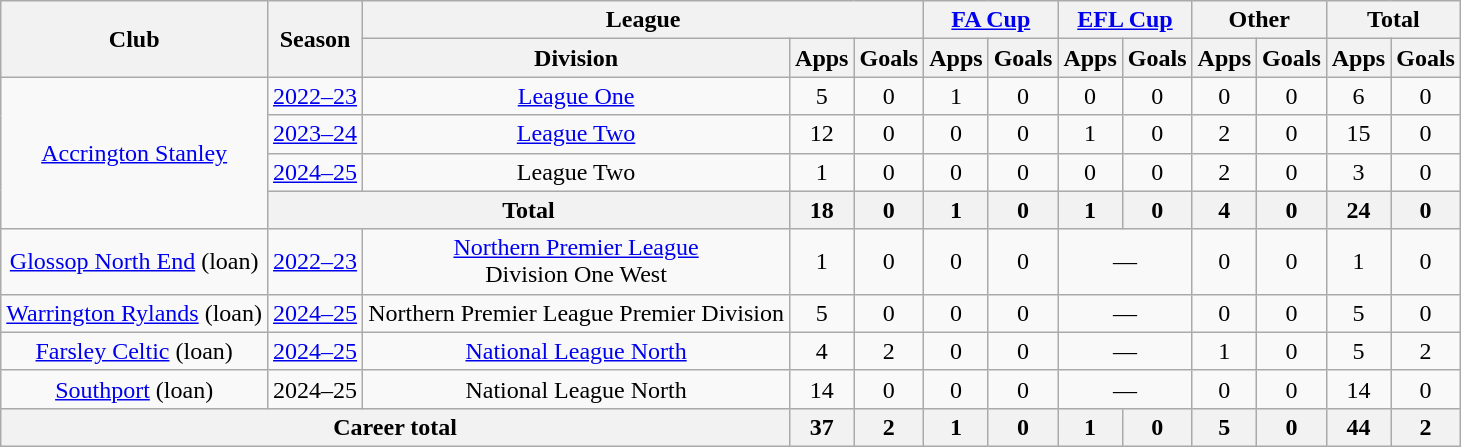<table class="wikitable" style="text-align:center;">
<tr>
<th rowspan="2">Club</th>
<th rowspan="2">Season</th>
<th colspan="3">League</th>
<th colspan="2"><a href='#'>FA Cup</a></th>
<th colspan="2"><a href='#'>EFL Cup</a></th>
<th colspan="2">Other</th>
<th colspan="2">Total</th>
</tr>
<tr>
<th>Division</th>
<th>Apps</th>
<th>Goals</th>
<th>Apps</th>
<th>Goals</th>
<th>Apps</th>
<th>Goals</th>
<th>Apps</th>
<th>Goals</th>
<th>Apps</th>
<th>Goals</th>
</tr>
<tr>
<td rowspan="4"><a href='#'>Accrington Stanley</a></td>
<td><a href='#'>2022–23</a></td>
<td><a href='#'>League One</a></td>
<td>5</td>
<td>0</td>
<td>1</td>
<td>0</td>
<td>0</td>
<td>0</td>
<td>0</td>
<td>0</td>
<td>6</td>
<td>0</td>
</tr>
<tr>
<td><a href='#'>2023–24</a></td>
<td><a href='#'>League Two</a></td>
<td>12</td>
<td>0</td>
<td>0</td>
<td>0</td>
<td>1</td>
<td>0</td>
<td>2</td>
<td>0</td>
<td>15</td>
<td>0</td>
</tr>
<tr>
<td><a href='#'>2024–25</a></td>
<td>League Two</td>
<td>1</td>
<td>0</td>
<td>0</td>
<td>0</td>
<td>0</td>
<td>0</td>
<td>2</td>
<td>0</td>
<td>3</td>
<td>0</td>
</tr>
<tr>
<th colspan="2">Total</th>
<th>18</th>
<th>0</th>
<th>1</th>
<th>0</th>
<th>1</th>
<th>0</th>
<th>4</th>
<th>0</th>
<th>24</th>
<th>0</th>
</tr>
<tr>
<td><a href='#'>Glossop North End</a> (loan)</td>
<td><a href='#'>2022–23</a></td>
<td><a href='#'>Northern Premier League</a><br>Division One West</td>
<td>1</td>
<td>0</td>
<td>0</td>
<td>0</td>
<td colspan="2">—</td>
<td>0</td>
<td>0</td>
<td>1</td>
<td>0</td>
</tr>
<tr>
<td><a href='#'>Warrington Rylands</a> (loan)</td>
<td><a href='#'>2024–25</a></td>
<td>Northern Premier League Premier Division</td>
<td>5</td>
<td>0</td>
<td>0</td>
<td>0</td>
<td colspan="2">—</td>
<td>0</td>
<td>0</td>
<td>5</td>
<td>0</td>
</tr>
<tr>
<td><a href='#'>Farsley Celtic</a> (loan)</td>
<td><a href='#'>2024–25</a></td>
<td><a href='#'>National League North</a></td>
<td>4</td>
<td>2</td>
<td>0</td>
<td>0</td>
<td colspan="2">—</td>
<td>1</td>
<td>0</td>
<td>5</td>
<td>2</td>
</tr>
<tr>
<td><a href='#'>Southport</a> (loan)</td>
<td>2024–25</td>
<td>National League North</td>
<td>14</td>
<td>0</td>
<td>0</td>
<td>0</td>
<td colspan="2">—</td>
<td>0</td>
<td>0</td>
<td>14</td>
<td>0</td>
</tr>
<tr>
<th colspan="3">Career total</th>
<th>37</th>
<th>2</th>
<th>1</th>
<th>0</th>
<th>1</th>
<th>0</th>
<th>5</th>
<th>0</th>
<th>44</th>
<th>2</th>
</tr>
</table>
